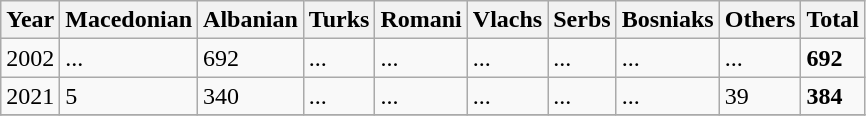<table class="wikitable">
<tr>
<th>Year</th>
<th>Macedonian</th>
<th>Albanian</th>
<th>Turks</th>
<th>Romani</th>
<th>Vlachs</th>
<th>Serbs</th>
<th>Bosniaks</th>
<th><abbr>Others</abbr></th>
<th>Total</th>
</tr>
<tr>
<td>2002</td>
<td>...</td>
<td>692</td>
<td>...</td>
<td>...</td>
<td>...</td>
<td>...</td>
<td>...</td>
<td>...</td>
<td><strong>692</strong></td>
</tr>
<tr>
<td>2021</td>
<td>5</td>
<td>340</td>
<td>...</td>
<td>...</td>
<td>...</td>
<td>...</td>
<td>...</td>
<td>39</td>
<td><strong>384</strong></td>
</tr>
<tr>
</tr>
</table>
